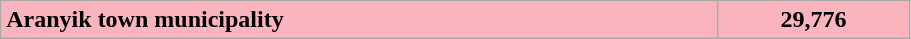<table class="wikitable" style="width:48%; display:inline-table;">
<tr>
<td style= "background: #fab4be;"><strong>Aranyik town municipality</strong></td>
<td style= "background: #fab4be; text-align:center;"><strong>29,776</strong></td>
</tr>
</table>
